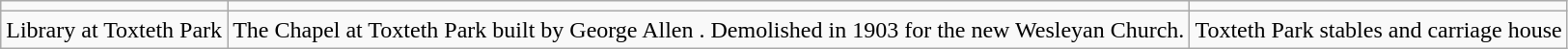<table class="wikitable" border="1">
<tr>
<td></td>
<td></td>
<td></td>
</tr>
<tr>
<td>Library at Toxteth Park </td>
<td>The Chapel at Toxteth Park built by George Allen . Demolished in 1903 for the new Wesleyan Church.</td>
<td>Toxteth Park stables and carriage house </td>
</tr>
</table>
